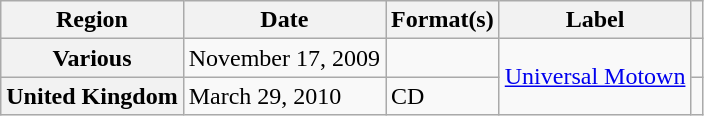<table class="wikitable plainrowheaders">
<tr>
<th scope="col">Region</th>
<th scope="col">Date</th>
<th scope="col">Format(s)</th>
<th scope="col">Label</th>
<th scope="col"></th>
</tr>
<tr>
<th scope="row">Various</th>
<td>November 17, 2009</td>
<td></td>
<td rowspan="2"><a href='#'>Universal Motown</a></td>
<td style="text-align:center;"></td>
</tr>
<tr>
<th scope="row">United Kingdom</th>
<td>March 29, 2010</td>
<td>CD</td>
<td style="text-align:center;"></td>
</tr>
</table>
